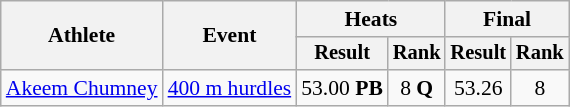<table class="wikitable" style="font-size:90%">
<tr>
<th rowspan=2>Athlete</th>
<th rowspan=2>Event</th>
<th colspan=2>Heats</th>
<th colspan=2>Final</th>
</tr>
<tr style="font-size:95%">
<th>Result</th>
<th>Rank</th>
<th>Result</th>
<th>Rank</th>
</tr>
<tr align=center>
<td align=left><a href='#'>Akeem Chumney</a></td>
<td align=left><a href='#'>400 m hurdles</a></td>
<td>53.00 <strong>PB</strong></td>
<td>8 <strong>Q</strong></td>
<td>53.26</td>
<td>8</td>
</tr>
</table>
